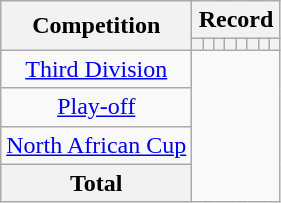<table class="wikitable" style="text-align: center">
<tr>
<th rowspan=2>Competition</th>
<th colspan=8>Record</th>
</tr>
<tr>
<th></th>
<th></th>
<th></th>
<th></th>
<th></th>
<th></th>
<th></th>
<th></th>
</tr>
<tr>
<td><a href='#'>Third Division</a><br></td>
</tr>
<tr>
<td><a href='#'>Play-off</a><br></td>
</tr>
<tr>
<td><a href='#'>North African Cup</a><br></td>
</tr>
<tr>
<th>Total<br></th>
</tr>
</table>
